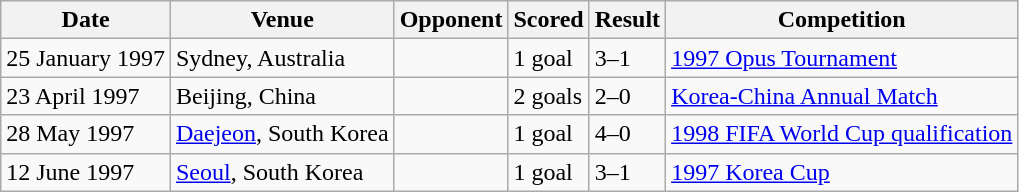<table class="wikitable">
<tr>
<th>Date</th>
<th>Venue</th>
<th>Opponent</th>
<th>Scored</th>
<th>Result</th>
<th>Competition</th>
</tr>
<tr>
<td>25 January 1997</td>
<td>Sydney, Australia</td>
<td></td>
<td>1 goal</td>
<td>3–1</td>
<td><a href='#'>1997 Opus Tournament</a></td>
</tr>
<tr>
<td>23 April 1997</td>
<td>Beijing, China</td>
<td></td>
<td>2 goals</td>
<td>2–0</td>
<td><a href='#'>Korea-China Annual Match</a></td>
</tr>
<tr>
<td>28 May 1997</td>
<td><a href='#'>Daejeon</a>, South Korea</td>
<td></td>
<td>1 goal</td>
<td>4–0</td>
<td><a href='#'>1998 FIFA World Cup qualification</a></td>
</tr>
<tr>
<td>12 June 1997</td>
<td><a href='#'>Seoul</a>, South Korea</td>
<td></td>
<td>1 goal</td>
<td>3–1</td>
<td><a href='#'>1997 Korea Cup</a></td>
</tr>
</table>
